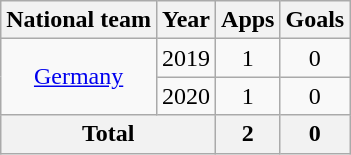<table class="wikitable" style="text-align:center">
<tr>
<th>National team</th>
<th>Year</th>
<th>Apps</th>
<th>Goals</th>
</tr>
<tr>
<td rowspan="2"><a href='#'>Germany</a></td>
<td>2019</td>
<td>1</td>
<td>0</td>
</tr>
<tr>
<td>2020</td>
<td>1</td>
<td>0</td>
</tr>
<tr>
<th colspan="2">Total</th>
<th>2</th>
<th>0</th>
</tr>
</table>
